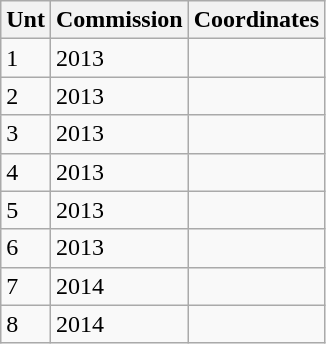<table class="wikitable sortable">
<tr>
<th>Unt</th>
<th>Commission</th>
<th>Coordinates</th>
</tr>
<tr>
<td>1</td>
<td>2013</td>
<td></td>
</tr>
<tr>
<td>2</td>
<td>2013</td>
<td></td>
</tr>
<tr>
<td>3</td>
<td>2013</td>
<td></td>
</tr>
<tr>
<td>4</td>
<td>2013</td>
<td></td>
</tr>
<tr>
<td>5</td>
<td>2013</td>
<td></td>
</tr>
<tr>
<td>6</td>
<td>2013</td>
<td></td>
</tr>
<tr>
<td>7</td>
<td>2014</td>
<td></td>
</tr>
<tr>
<td>8</td>
<td>2014</td>
<td></td>
</tr>
</table>
